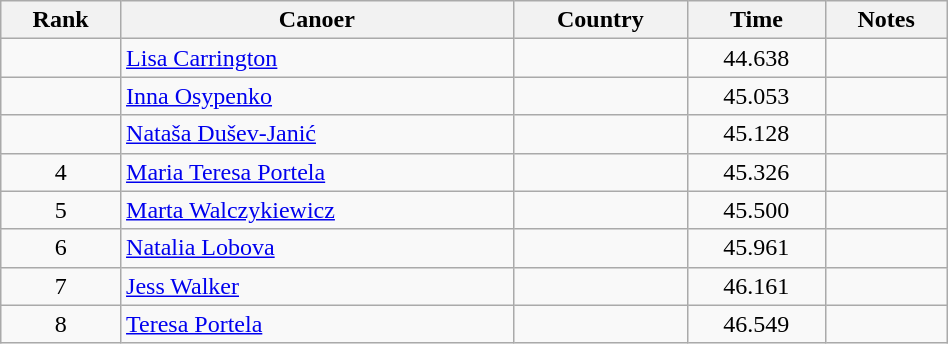<table class="wikitable" width=50% style="text-align:center;">
<tr>
<th>Rank</th>
<th>Canoer</th>
<th>Country</th>
<th>Time</th>
<th>Notes</th>
</tr>
<tr>
<td></td>
<td align="left"><a href='#'>Lisa Carrington</a></td>
<td align="left"></td>
<td>44.638</td>
<td></td>
</tr>
<tr>
<td></td>
<td align="left"><a href='#'>Inna Osypenko</a></td>
<td align="left"></td>
<td>45.053</td>
<td></td>
</tr>
<tr>
<td></td>
<td align="left"><a href='#'>Nataša Dušev-Janić</a></td>
<td align="left"></td>
<td>45.128</td>
<td></td>
</tr>
<tr>
<td>4</td>
<td align="left"><a href='#'>Maria Teresa Portela</a></td>
<td align="left"></td>
<td>45.326</td>
<td></td>
</tr>
<tr>
<td>5</td>
<td align="left"><a href='#'>Marta Walczykiewicz</a></td>
<td align="left"></td>
<td>45.500</td>
<td></td>
</tr>
<tr>
<td>6</td>
<td align="left"><a href='#'>Natalia Lobova</a></td>
<td align="left"></td>
<td>45.961</td>
<td></td>
</tr>
<tr>
<td>7</td>
<td align="left"><a href='#'>Jess Walker</a></td>
<td align="left"></td>
<td>46.161</td>
<td></td>
</tr>
<tr>
<td>8</td>
<td align="left"><a href='#'>Teresa Portela</a></td>
<td align="left"></td>
<td>46.549</td>
<td></td>
</tr>
</table>
